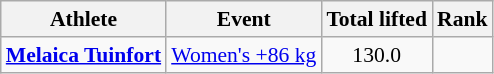<table class=wikitable style="font-size:90%">
<tr>
<th>Athlete</th>
<th>Event</th>
<th>Total lifted</th>
<th>Rank</th>
</tr>
<tr>
<td><strong><a href='#'>Melaica Tuinfort</a></strong></td>
<td><a href='#'>Women's +86 kg</a></td>
<td align=center>130.0</td>
<td align=center></td>
</tr>
</table>
